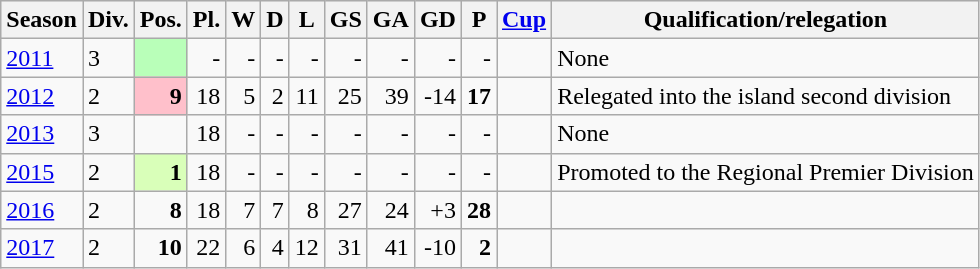<table class="wikitable">
<tr style="background:#efefef;">
<th>Season</th>
<th>Div.</th>
<th>Pos.</th>
<th>Pl.</th>
<th>W</th>
<th>D</th>
<th>L</th>
<th>GS</th>
<th>GA</th>
<th>GD</th>
<th>P</th>
<th><a href='#'>Cup</a></th>
<th>Qualification/relegation</th>
</tr>
<tr>
<td><a href='#'>2011</a></td>
<td>3</td>
<td align=right bgcolor=#B9FFB9></td>
<td align=right>-</td>
<td align=right>-</td>
<td align=right>-</td>
<td align=right>-</td>
<td align=right>-</td>
<td align=right>-</td>
<td align=right>-</td>
<td align=right>-</td>
<td></td>
<td>None</td>
</tr>
<tr>
<td><a href='#'>2012</a></td>
<td>2</td>
<td align=right bgcolor=#FFC0CB><strong>9</strong></td>
<td align=right>18</td>
<td align=right>5</td>
<td align=right>2</td>
<td align=right>11</td>
<td align=right>25</td>
<td align=right>39</td>
<td align=right>-14</td>
<td align=right><strong>17</strong></td>
<td></td>
<td>Relegated into the island second division</td>
</tr>
<tr>
<td><a href='#'>2013</a></td>
<td>3</td>
<td align=right></td>
<td align=right>18</td>
<td align=right>-</td>
<td align=right>-</td>
<td align=right>-</td>
<td align=right>-</td>
<td align=right>-</td>
<td align=right>-</td>
<td align=right>-</td>
<td></td>
<td>None</td>
</tr>
<tr>
<td><a href='#'>2015</a></td>
<td>2</td>
<td align=right bgcolor=D9FFB9><strong>1</strong></td>
<td align=right>18</td>
<td align=right>-</td>
<td align=right>-</td>
<td align=right>-</td>
<td align=right>-</td>
<td align=right>-</td>
<td align=right>-</td>
<td align=right>-</td>
<td></td>
<td>Promoted to the Regional Premier Division</td>
</tr>
<tr>
<td><a href='#'>2016</a></td>
<td>2</td>
<td align=right><strong>8</strong></td>
<td align=right>18</td>
<td align=right>7</td>
<td align=right>7</td>
<td align=right>8</td>
<td align=right>27</td>
<td align=right>24</td>
<td align=right>+3</td>
<td align=right><strong>28</strong></td>
<td></td>
<td></td>
</tr>
<tr>
<td><a href='#'>2017</a></td>
<td>2</td>
<td align=right><strong>10</strong></td>
<td align=right>22</td>
<td align=right>6</td>
<td align=right>4</td>
<td align=right>12</td>
<td align=right>31</td>
<td align=right>41</td>
<td align=right>-10</td>
<td align=right><strong>2</strong></td>
<td></td>
<td></td>
</tr>
</table>
